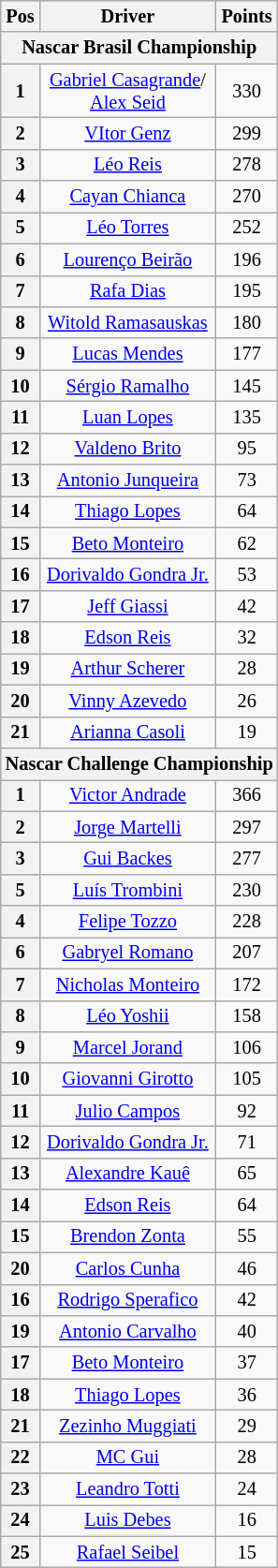<table class="wikitable" style="font-size: 85%; text-align: center;">
<tr>
<th>Pos</th>
<th>Driver</th>
<th>Points</th>
</tr>
<tr>
<th colspan="3">Nascar Brasil Championship</th>
</tr>
<tr>
<th>1</th>
<td> <a href='#'>Gabriel Casagrande</a>/<br> <a href='#'>Alex Seid</a></td>
<td>330</td>
</tr>
<tr>
<th>2</th>
<td> <a href='#'>VItor Genz</a></td>
<td>299</td>
</tr>
<tr>
<th>3</th>
<td> <a href='#'>Léo Reis</a></td>
<td>278</td>
</tr>
<tr>
<th>4</th>
<td> <a href='#'>Cayan Chianca</a></td>
<td>270</td>
</tr>
<tr>
<th>5</th>
<td> <a href='#'>Léo Torres</a></td>
<td>252</td>
</tr>
<tr>
<th>6</th>
<td> <a href='#'>Lourenço Beirão</a></td>
<td>196</td>
</tr>
<tr>
<th>7</th>
<td> <a href='#'>Rafa Dias</a></td>
<td>195</td>
</tr>
<tr>
<th>8</th>
<td> <a href='#'>Witold Ramasauskas</a></td>
<td>180</td>
</tr>
<tr>
<th>9</th>
<td> <a href='#'>Lucas Mendes</a></td>
<td>177</td>
</tr>
<tr>
<th>10</th>
<td> <a href='#'>Sérgio Ramalho</a></td>
<td>145</td>
</tr>
<tr>
<th>11</th>
<td> <a href='#'>Luan Lopes</a></td>
<td>135</td>
</tr>
<tr>
<th>12</th>
<td> <a href='#'>Valdeno Brito</a></td>
<td>95</td>
</tr>
<tr>
<th>13</th>
<td> <a href='#'>Antonio Junqueira</a></td>
<td>73</td>
</tr>
<tr>
<th>14</th>
<td> <a href='#'>Thiago Lopes</a></td>
<td>64</td>
</tr>
<tr>
<th>15</th>
<td> <a href='#'>Beto Monteiro</a></td>
<td>62</td>
</tr>
<tr>
<th>16</th>
<td> <a href='#'>Dorivaldo Gondra Jr.</a></td>
<td>53</td>
</tr>
<tr>
<th>17</th>
<td> <a href='#'>Jeff Giassi</a></td>
<td>42</td>
</tr>
<tr>
<th>18</th>
<td> <a href='#'>Edson Reis</a></td>
<td>32</td>
</tr>
<tr>
<th>19</th>
<td> <a href='#'>Arthur Scherer</a></td>
<td>28</td>
</tr>
<tr>
<th>20</th>
<td> <a href='#'>Vinny Azevedo</a></td>
<td>26</td>
</tr>
<tr>
<th>21</th>
<td> <a href='#'>Arianna Casoli</a></td>
<td>19</td>
</tr>
<tr>
<th colspan="3">Nascar Challenge Championship</th>
</tr>
<tr>
<th>1</th>
<td> <a href='#'>Victor Andrade</a></td>
<td>366</td>
</tr>
<tr>
<th>2</th>
<td> <a href='#'>Jorge Martelli</a></td>
<td>297</td>
</tr>
<tr>
<th>3</th>
<td> <a href='#'>Gui Backes</a></td>
<td>277</td>
</tr>
<tr>
<th>5</th>
<td> <a href='#'>Luís Trombini</a></td>
<td>230</td>
</tr>
<tr>
<th>4</th>
<td> <a href='#'>Felipe Tozzo</a></td>
<td>228</td>
</tr>
<tr>
<th>6</th>
<td> <a href='#'>Gabryel Romano</a></td>
<td>207</td>
</tr>
<tr>
<th>7</th>
<td> <a href='#'>Nicholas Monteiro</a></td>
<td>172</td>
</tr>
<tr>
<th>8</th>
<td> <a href='#'>Léo Yoshii</a></td>
<td>158</td>
</tr>
<tr>
<th>9</th>
<td> <a href='#'>Marcel Jorand</a></td>
<td>106</td>
</tr>
<tr>
<th>10</th>
<td> <a href='#'>Giovanni Girotto</a></td>
<td>105</td>
</tr>
<tr>
<th>11</th>
<td> <a href='#'>Julio Campos</a></td>
<td>92</td>
</tr>
<tr>
<th>12</th>
<td> <a href='#'>Dorivaldo Gondra Jr.</a></td>
<td>71</td>
</tr>
<tr>
<th>13</th>
<td> <a href='#'>Alexandre Kauê</a></td>
<td>65</td>
</tr>
<tr>
<th>14</th>
<td> <a href='#'>Edson Reis</a></td>
<td>64</td>
</tr>
<tr>
<th>15</th>
<td> <a href='#'>Brendon Zonta</a></td>
<td>55</td>
</tr>
<tr>
<th>20</th>
<td> <a href='#'>Carlos Cunha</a></td>
<td>46</td>
</tr>
<tr>
<th>16</th>
<td> <a href='#'>Rodrigo Sperafico</a></td>
<td>42</td>
</tr>
<tr>
<th>19</th>
<td> <a href='#'>Antonio Carvalho</a></td>
<td>40</td>
</tr>
<tr>
<th>17</th>
<td> <a href='#'>Beto Monteiro</a></td>
<td>37</td>
</tr>
<tr>
<th>18</th>
<td> <a href='#'>Thiago Lopes</a></td>
<td>36</td>
</tr>
<tr>
<th>21</th>
<td> <a href='#'>Zezinho Muggiati</a></td>
<td>29</td>
</tr>
<tr>
<th>22</th>
<td> <a href='#'>MC Gui</a></td>
<td>28</td>
</tr>
<tr>
<th>23</th>
<td> <a href='#'>Leandro Totti</a></td>
<td>24</td>
</tr>
<tr>
<th>24</th>
<td> <a href='#'>Luis Debes</a></td>
<td>16</td>
</tr>
<tr>
<th>25</th>
<td> <a href='#'>Rafael Seibel</a></td>
<td>15</td>
</tr>
</table>
